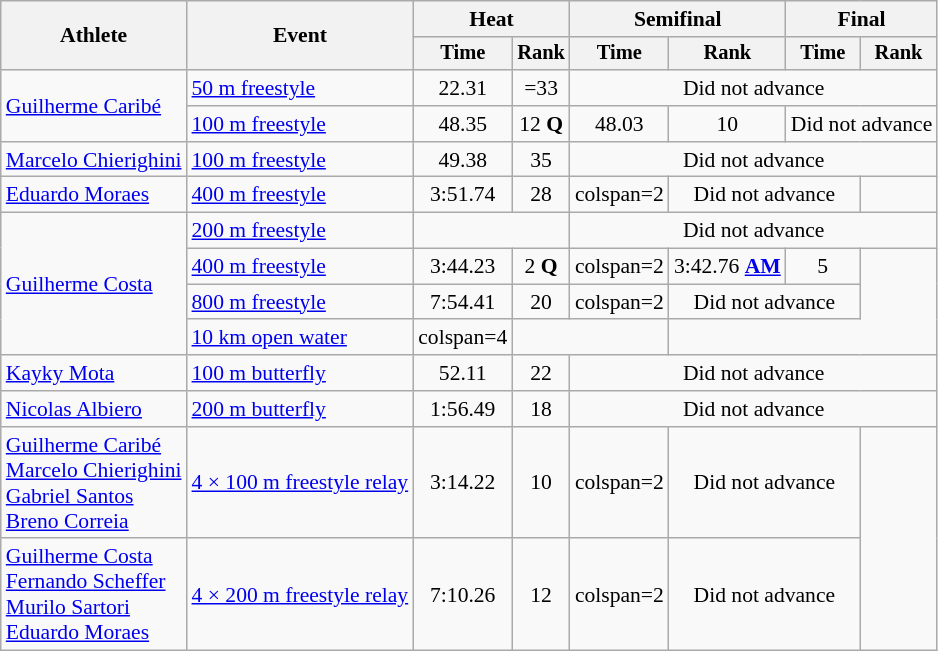<table class=wikitable style="font-size:90%;">
<tr>
<th rowspan=2>Athlete</th>
<th rowspan=2>Event</th>
<th colspan=2>Heat</th>
<th colspan=2>Semifinal</th>
<th colspan=2>Final</th>
</tr>
<tr style=font-size:95%>
<th>Time</th>
<th>Rank</th>
<th>Time</th>
<th>Rank</th>
<th>Time</th>
<th>Rank</th>
</tr>
<tr align=center>
<td align=left rowspan=2><a href='#'>Guilherme Caribé</a></td>
<td align=left><a href='#'>50 m freestyle</a></td>
<td>22.31</td>
<td>=33</td>
<td colspan="4">Did not advance</td>
</tr>
<tr align=center>
<td align=left><a href='#'>100 m freestyle</a></td>
<td>48.35</td>
<td>12 <strong>Q</strong></td>
<td>48.03</td>
<td>10</td>
<td colspan="2">Did not advance</td>
</tr>
<tr align=center>
<td align=left><a href='#'>Marcelo Chierighini</a></td>
<td align=left><a href='#'>100 m freestyle</a></td>
<td>49.38</td>
<td>35</td>
<td colspan="4">Did not advance</td>
</tr>
<tr align=center>
<td align=left><a href='#'>Eduardo Moraes</a></td>
<td align=left><a href='#'>400 m freestyle</a></td>
<td>3:51.74</td>
<td>28</td>
<td>colspan=2 </td>
<td colspan="2">Did not advance</td>
</tr>
<tr align=center>
<td align=left rowspan=4><a href='#'>Guilherme Costa</a></td>
<td align=left><a href='#'>200 m freestyle</a></td>
<td colspan="2"></td>
<td colspan="4">Did not advance</td>
</tr>
<tr align=center>
<td align=left><a href='#'>400 m freestyle</a></td>
<td>3:44.23</td>
<td>2 <strong>Q</strong></td>
<td>colspan=2 </td>
<td>3:42.76 <strong><a href='#'>AM</a></strong></td>
<td>5</td>
</tr>
<tr align=center>
<td align=left><a href='#'>800 m freestyle</a></td>
<td>7:54.41</td>
<td>20</td>
<td>colspan=2 </td>
<td colspan="2">Did not advance</td>
</tr>
<tr align=center>
<td align=left><a href='#'>10 km open water</a></td>
<td>colspan=4 </td>
<td colspan=2></td>
</tr>
<tr align=center>
<td align=left><a href='#'>Kayky Mota</a></td>
<td align=left><a href='#'>100 m butterfly</a></td>
<td>52.11</td>
<td>22</td>
<td colspan="4">Did not advance</td>
</tr>
<tr align=center>
<td align=left><a href='#'>Nicolas Albiero</a></td>
<td align=left><a href='#'>200 m butterfly</a></td>
<td>1:56.49</td>
<td>18</td>
<td colspan="4">Did not advance</td>
</tr>
<tr align=center>
<td align=left><a href='#'>Guilherme Caribé</a><br><a href='#'>Marcelo Chierighini</a><br><a href='#'>Gabriel Santos</a><br><a href='#'>Breno Correia</a></td>
<td align=left><a href='#'>4 × 100 m freestyle relay</a></td>
<td>3:14.22</td>
<td>10</td>
<td>colspan=2 </td>
<td colspan="2">Did not advance</td>
</tr>
<tr align=center>
<td align=left><a href='#'>Guilherme Costa</a><br><a href='#'>Fernando Scheffer</a><br><a href='#'>Murilo Sartori</a><br><a href='#'>Eduardo Moraes</a></td>
<td align=left><a href='#'>4 × 200 m freestyle relay</a></td>
<td>7:10.26</td>
<td>12</td>
<td>colspan=2 </td>
<td colspan="2">Did not advance</td>
</tr>
</table>
